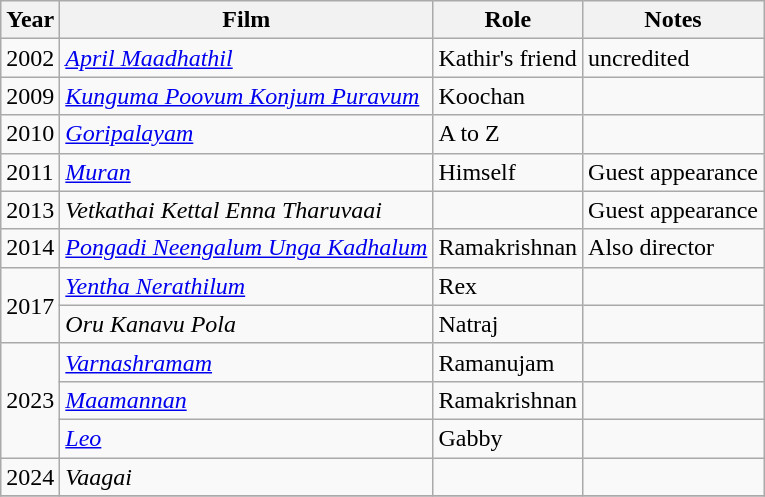<table class="wikitable sortable">
<tr>
<th>Year</th>
<th>Film</th>
<th>Role</th>
<th>Notes</th>
</tr>
<tr>
<td>2002</td>
<td><em><a href='#'>April Maadhathil</a></em></td>
<td>Kathir's friend</td>
<td>uncredited</td>
</tr>
<tr>
<td>2009</td>
<td><em><a href='#'>Kunguma Poovum Konjum Puravum</a></em></td>
<td>Koochan</td>
<td></td>
</tr>
<tr>
<td>2010</td>
<td><em><a href='#'>Goripalayam</a></em></td>
<td>A to Z</td>
<td></td>
</tr>
<tr>
<td>2011</td>
<td><em><a href='#'>Muran</a></em></td>
<td>Himself</td>
<td>Guest appearance</td>
</tr>
<tr>
<td>2013</td>
<td><em>Vetkathai Kettal Enna Tharuvaai</em></td>
<td></td>
<td>Guest appearance</td>
</tr>
<tr>
<td>2014</td>
<td><em><a href='#'>Pongadi Neengalum Unga Kadhalum</a></em></td>
<td>Ramakrishnan</td>
<td>Also director</td>
</tr>
<tr>
<td rowspan="2">2017</td>
<td><em><a href='#'>Yentha Nerathilum</a></em></td>
<td>Rex</td>
<td></td>
</tr>
<tr>
<td><em>Oru Kanavu Pola</em></td>
<td>Natraj</td>
<td></td>
</tr>
<tr>
<td rowspan="3">2023</td>
<td><em><a href='#'>Varnashramam</a></em></td>
<td>Ramanujam</td>
<td></td>
</tr>
<tr>
<td><em><a href='#'>Maamannan</a></em></td>
<td>Ramakrishnan</td>
<td></td>
</tr>
<tr>
<td><em><a href='#'>Leo</a></em></td>
<td>Gabby</td>
<td></td>
</tr>
<tr>
<td>2024</td>
<td><em>Vaagai</em></td>
<td></td>
<td></td>
</tr>
<tr>
</tr>
</table>
